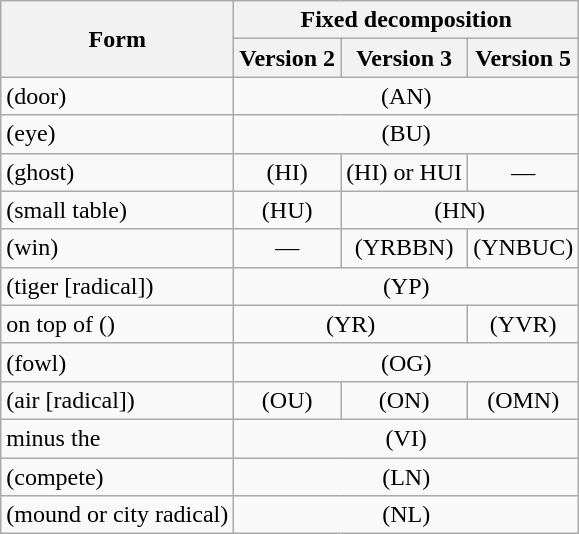<table class="wikitable">
<tr>
<th rowspan=2>Form</th>
<th colspan=3>Fixed decomposition</th>
</tr>
<tr>
<th>Version 2</th>
<th>Version 3</th>
<th>Version 5</th>
</tr>
<tr>
<td> (door)</td>
<td colspan="3" style="text-align:center">  (AN)</td>
</tr>
<tr>
<td> (eye)</td>
<td colspan="3" style="text-align:center">  (BU)</td>
</tr>
<tr>
<td> (ghost)</td>
<td style="text-align:center">  (HI)</td>
<td style="text-align:center">  (HI) or HUI</td>
<td style="text-align:center">—</td>
</tr>
<tr>
<td> (small table)</td>
<td style="text-align:center">  (HU)</td>
<td colspan="2" style="text-align:center">  (HN)</td>
</tr>
<tr>
<td> (win)</td>
<td style="text-align:center">—</td>
<td style="text-align:center">     (YRBBN)</td>
<td style="text-align:center">     (YNBUC)</td>
</tr>
<tr>
<td> (tiger [radical])</td>
<td colspan="3" style="text-align:center">  (YP)</td>
</tr>
<tr>
<td> on top of  ()</td>
<td colspan="2" style="text-align:center">  (YR)</td>
<td style="text-align:center">   (YVR)</td>
</tr>
<tr>
<td> (fowl)</td>
<td colspan="3" style="text-align:center">  (OG)</td>
</tr>
<tr>
<td> (air [radical])</td>
<td style="text-align:center">  (OU)</td>
<td style="text-align:center">  (ON)</td>
<td style="text-align:center">   (OMN)</td>
</tr>
<tr>
<td> minus the </td>
<td colspan="3" style="text-align:center">  (VI)</td>
</tr>
<tr>
<td> (compete)</td>
<td colspan="3" style="text-align:center">  (LN)</td>
</tr>
<tr>
<td> (mound or city radical)</td>
<td colspan="3" style="text-align:center">  (NL)</td>
</tr>
</table>
